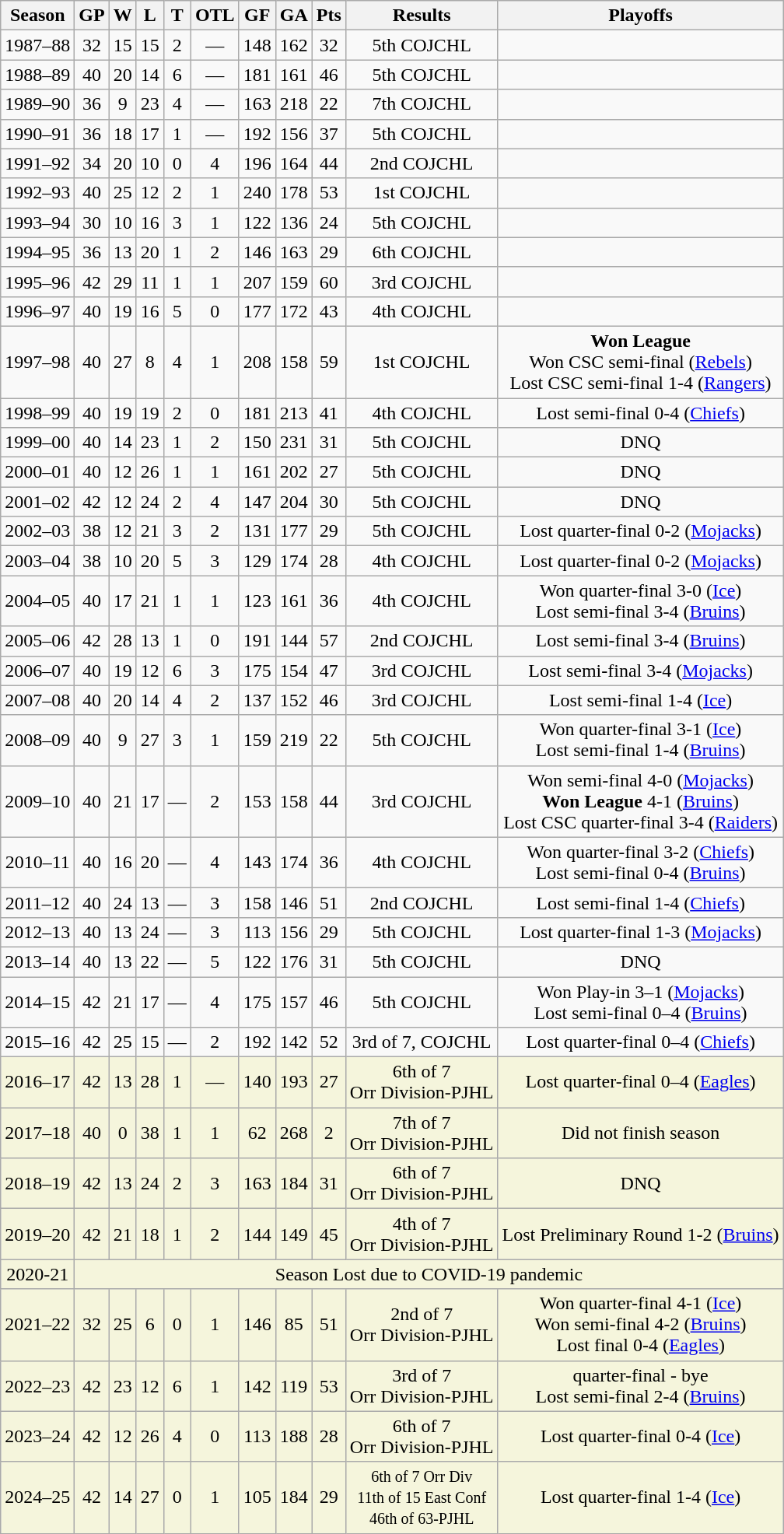<table class="wikitable" style="text-align:center">
<tr>
<th>Season</th>
<th>GP</th>
<th>W</th>
<th>L</th>
<th>T</th>
<th>OTL</th>
<th>GF</th>
<th>GA</th>
<th>Pts</th>
<th>Results</th>
<th>Playoffs</th>
</tr>
<tr>
<td>1987–88</td>
<td>32</td>
<td>15</td>
<td>15</td>
<td>2</td>
<td>—</td>
<td>148</td>
<td>162</td>
<td>32</td>
<td>5th COJCHL</td>
<td></td>
</tr>
<tr>
<td>1988–89</td>
<td>40</td>
<td>20</td>
<td>14</td>
<td>6</td>
<td>—</td>
<td>181</td>
<td>161</td>
<td>46</td>
<td>5th COJCHL</td>
<td></td>
</tr>
<tr>
<td>1989–90</td>
<td>36</td>
<td>9</td>
<td>23</td>
<td>4</td>
<td>—</td>
<td>163</td>
<td>218</td>
<td>22</td>
<td>7th COJCHL</td>
<td></td>
</tr>
<tr>
<td>1990–91</td>
<td>36</td>
<td>18</td>
<td>17</td>
<td>1</td>
<td>—</td>
<td>192</td>
<td>156</td>
<td>37</td>
<td>5th COJCHL</td>
<td></td>
</tr>
<tr>
<td>1991–92</td>
<td>34</td>
<td>20</td>
<td>10</td>
<td>0</td>
<td>4</td>
<td>196</td>
<td>164</td>
<td>44</td>
<td>2nd COJCHL</td>
<td></td>
</tr>
<tr>
<td>1992–93</td>
<td>40</td>
<td>25</td>
<td>12</td>
<td>2</td>
<td>1</td>
<td>240</td>
<td>178</td>
<td>53</td>
<td>1st COJCHL</td>
<td></td>
</tr>
<tr>
<td>1993–94</td>
<td>30</td>
<td>10</td>
<td>16</td>
<td>3</td>
<td>1</td>
<td>122</td>
<td>136</td>
<td>24</td>
<td>5th COJCHL</td>
<td></td>
</tr>
<tr>
<td>1994–95</td>
<td>36</td>
<td>13</td>
<td>20</td>
<td>1</td>
<td>2</td>
<td>146</td>
<td>163</td>
<td>29</td>
<td>6th COJCHL</td>
<td></td>
</tr>
<tr>
<td>1995–96</td>
<td>42</td>
<td>29</td>
<td>11</td>
<td>1</td>
<td>1</td>
<td>207</td>
<td>159</td>
<td>60</td>
<td>3rd COJCHL</td>
<td></td>
</tr>
<tr>
<td>1996–97</td>
<td>40</td>
<td>19</td>
<td>16</td>
<td>5</td>
<td>0</td>
<td>177</td>
<td>172</td>
<td>43</td>
<td>4th COJCHL</td>
<td></td>
</tr>
<tr>
<td>1997–98</td>
<td>40</td>
<td>27</td>
<td>8</td>
<td>4</td>
<td>1</td>
<td>208</td>
<td>158</td>
<td>59</td>
<td>1st COJCHL</td>
<td><strong>Won League</strong><br>Won CSC semi-final (<a href='#'>Rebels</a>)<br>Lost CSC semi-final 1-4 (<a href='#'>Rangers</a>)</td>
</tr>
<tr>
<td>1998–99</td>
<td>40</td>
<td>19</td>
<td>19</td>
<td>2</td>
<td>0</td>
<td>181</td>
<td>213</td>
<td>41</td>
<td>4th COJCHL</td>
<td>Lost semi-final 0-4 (<a href='#'>Chiefs</a>)</td>
</tr>
<tr>
<td>1999–00</td>
<td>40</td>
<td>14</td>
<td>23</td>
<td>1</td>
<td>2</td>
<td>150</td>
<td>231</td>
<td>31</td>
<td>5th COJCHL</td>
<td>DNQ</td>
</tr>
<tr>
<td>2000–01</td>
<td>40</td>
<td>12</td>
<td>26</td>
<td>1</td>
<td>1</td>
<td>161</td>
<td>202</td>
<td>27</td>
<td>5th COJCHL</td>
<td>DNQ</td>
</tr>
<tr>
<td>2001–02</td>
<td>42</td>
<td>12</td>
<td>24</td>
<td>2</td>
<td>4</td>
<td>147</td>
<td>204</td>
<td>30</td>
<td>5th COJCHL</td>
<td>DNQ</td>
</tr>
<tr>
<td>2002–03</td>
<td>38</td>
<td>12</td>
<td>21</td>
<td>3</td>
<td>2</td>
<td>131</td>
<td>177</td>
<td>29</td>
<td>5th COJCHL</td>
<td>Lost quarter-final 0-2 (<a href='#'>Mojacks</a>)</td>
</tr>
<tr>
<td>2003–04</td>
<td>38</td>
<td>10</td>
<td>20</td>
<td>5</td>
<td>3</td>
<td>129</td>
<td>174</td>
<td>28</td>
<td>4th COJCHL</td>
<td>Lost quarter-final 0-2 (<a href='#'>Mojacks</a>)</td>
</tr>
<tr>
<td>2004–05</td>
<td>40</td>
<td>17</td>
<td>21</td>
<td>1</td>
<td>1</td>
<td>123</td>
<td>161</td>
<td>36</td>
<td>4th COJCHL</td>
<td>Won quarter-final 3-0 (<a href='#'>Ice</a>)<br>Lost semi-final 3-4 (<a href='#'>Bruins</a>)</td>
</tr>
<tr>
<td>2005–06</td>
<td>42</td>
<td>28</td>
<td>13</td>
<td>1</td>
<td>0</td>
<td>191</td>
<td>144</td>
<td>57</td>
<td>2nd COJCHL</td>
<td>Lost semi-final 3-4 (<a href='#'>Bruins</a>)</td>
</tr>
<tr>
<td>2006–07</td>
<td>40</td>
<td>19</td>
<td>12</td>
<td>6</td>
<td>3</td>
<td>175</td>
<td>154</td>
<td>47</td>
<td>3rd COJCHL</td>
<td>Lost semi-final 3-4 (<a href='#'>Mojacks</a>)</td>
</tr>
<tr>
<td>2007–08</td>
<td>40</td>
<td>20</td>
<td>14</td>
<td>4</td>
<td>2</td>
<td>137</td>
<td>152</td>
<td>46</td>
<td>3rd COJCHL</td>
<td>Lost semi-final 1-4 (<a href='#'>Ice</a>)</td>
</tr>
<tr>
<td>2008–09</td>
<td>40</td>
<td>9</td>
<td>27</td>
<td>3</td>
<td>1</td>
<td>159</td>
<td>219</td>
<td>22</td>
<td>5th COJCHL</td>
<td>Won quarter-final 3-1 (<a href='#'>Ice</a>)<br>Lost semi-final 1-4 (<a href='#'>Bruins</a>)</td>
</tr>
<tr>
<td>2009–10</td>
<td>40</td>
<td>21</td>
<td>17</td>
<td>—</td>
<td>2</td>
<td>153</td>
<td>158</td>
<td>44</td>
<td>3rd COJCHL</td>
<td>Won semi-final 4-0 (<a href='#'>Mojacks</a>)<br><strong>Won League</strong> 4-1 (<a href='#'>Bruins</a>)<br>Lost CSC quarter-final 3-4 (<a href='#'>Raiders</a>)</td>
</tr>
<tr>
<td>2010–11</td>
<td>40</td>
<td>16</td>
<td>20</td>
<td>—</td>
<td>4</td>
<td>143</td>
<td>174</td>
<td>36</td>
<td>4th COJCHL</td>
<td>Won quarter-final 3-2 (<a href='#'>Chiefs</a>)<br>Lost semi-final 0-4 (<a href='#'>Bruins</a>)</td>
</tr>
<tr>
<td>2011–12</td>
<td>40</td>
<td>24</td>
<td>13</td>
<td>—</td>
<td>3</td>
<td>158</td>
<td>146</td>
<td>51</td>
<td>2nd COJCHL</td>
<td>Lost semi-final 1-4 (<a href='#'>Chiefs</a>)</td>
</tr>
<tr>
<td>2012–13</td>
<td>40</td>
<td>13</td>
<td>24</td>
<td>—</td>
<td>3</td>
<td>113</td>
<td>156</td>
<td>29</td>
<td>5th COJCHL</td>
<td>Lost quarter-final 1-3 (<a href='#'>Mojacks</a>)</td>
</tr>
<tr>
<td>2013–14</td>
<td>40</td>
<td>13</td>
<td>22</td>
<td>—</td>
<td>5</td>
<td>122</td>
<td>176</td>
<td>31</td>
<td>5th COJCHL</td>
<td>DNQ</td>
</tr>
<tr>
<td>2014–15</td>
<td>42</td>
<td>21</td>
<td>17</td>
<td>—</td>
<td>4</td>
<td>175</td>
<td>157</td>
<td>46</td>
<td>5th COJCHL</td>
<td>Won Play-in 3–1 (<a href='#'>Mojacks</a>)<br>Lost semi-final 0–4 (<a href='#'>Bruins</a>)</td>
</tr>
<tr>
<td>2015–16</td>
<td>42</td>
<td>25</td>
<td>15</td>
<td>—</td>
<td>2</td>
<td>192</td>
<td>142</td>
<td>52</td>
<td>3rd of 7, COJCHL</td>
<td>Lost quarter-final 0–4 (<a href='#'>Chiefs</a>)</td>
</tr>
<tr style="text-align:center;"  bgcolor=beige>
<td>2016–17</td>
<td>42</td>
<td>13</td>
<td>28</td>
<td>1</td>
<td>—</td>
<td>140</td>
<td>193</td>
<td>27</td>
<td>6th of 7<br>Orr Division-PJHL</td>
<td>Lost quarter-final 0–4 (<a href='#'>Eagles</a>)</td>
</tr>
<tr style="text-align:center;"  bgcolor=beige>
<td>2017–18</td>
<td>40</td>
<td>0</td>
<td>38</td>
<td>1</td>
<td>1</td>
<td>62</td>
<td>268</td>
<td>2</td>
<td>7th of 7<br>Orr Division-PJHL</td>
<td>Did not finish season</td>
</tr>
<tr style="text-align:center;"  bgcolor=beige>
<td>2018–19</td>
<td>42</td>
<td>13</td>
<td>24</td>
<td>2</td>
<td>3</td>
<td>163</td>
<td>184</td>
<td>31</td>
<td>6th of 7<br>Orr Division-PJHL</td>
<td>DNQ</td>
</tr>
<tr style="text-align:center;"  bgcolor=beige>
<td>2019–20</td>
<td>42</td>
<td>21</td>
<td>18</td>
<td>1</td>
<td>2</td>
<td>144</td>
<td>149</td>
<td>45</td>
<td>4th of 7<br>Orr Division-PJHL</td>
<td>Lost Preliminary Round 1-2 (<a href='#'>Bruins</a>)</td>
</tr>
<tr align="center" bgcolor="beige">
<td>2020-21</td>
<td colspan="10">Season Lost due to COVID-19 pandemic</td>
</tr>
<tr style="text-align:center;"  bgcolor=beige>
<td>2021–22</td>
<td>32</td>
<td>25</td>
<td>6</td>
<td>0</td>
<td>1</td>
<td>146</td>
<td>85</td>
<td>51</td>
<td>2nd of 7<br>Orr Division-PJHL</td>
<td>Won quarter-final 4-1 (<a href='#'>Ice</a>)<br>Won semi-final 4-2 (<a href='#'>Bruins</a>)<br>Lost final 0-4 (<a href='#'>Eagles</a>)</td>
</tr>
<tr style="text-align:center;"  bgcolor=beige>
<td>2022–23</td>
<td>42</td>
<td>23</td>
<td>12</td>
<td>6</td>
<td>1</td>
<td>142</td>
<td>119</td>
<td>53</td>
<td>3rd of 7<br>Orr Division-PJHL</td>
<td>quarter-final - bye <br>Lost semi-final 2-4 (<a href='#'>Bruins</a>)</td>
</tr>
<tr style="text-align:center;"  bgcolor=beige>
<td>2023–24</td>
<td>42</td>
<td>12</td>
<td>26</td>
<td>4</td>
<td>0</td>
<td>113</td>
<td>188</td>
<td>28</td>
<td>6th of 7<br>Orr Division-PJHL</td>
<td>Lost quarter-final 0-4 (<a href='#'>Ice</a>)</td>
</tr>
<tr style="text-align:center;"  bgcolor=beige>
<td>2024–25</td>
<td>42</td>
<td>14</td>
<td>27</td>
<td>0</td>
<td>1</td>
<td>105</td>
<td>184</td>
<td>29</td>
<td><small>6th of 7 Orr Div<br>11th of 15 East Conf<br>46th of 63-PJHL</small></td>
<td>Lost quarter-final 1-4 (<a href='#'>Ice</a>)</td>
</tr>
</table>
